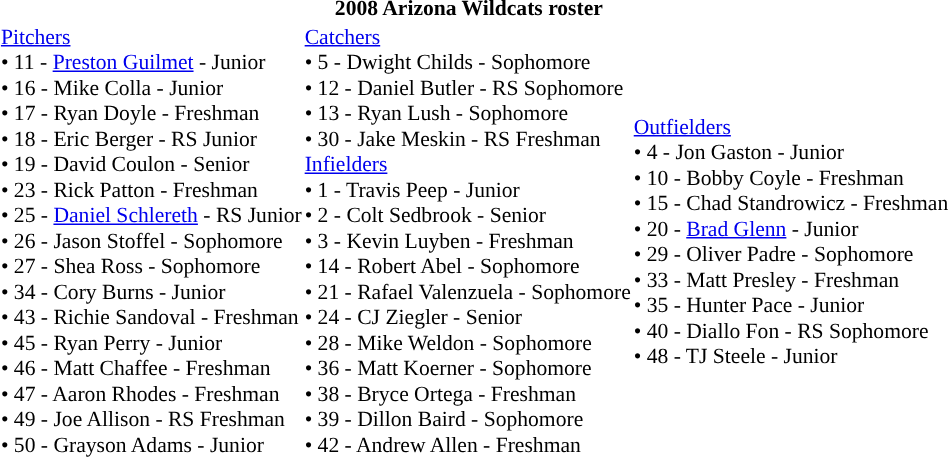<table class="toccolours" style="border-collapse:collapse; font-size:90%;">
<tr>
<th colspan="9">2008 Arizona Wildcats roster</th>
</tr>
<tr>
<td width="03"> </td>
<td valign="top"></td>
<td><a href='#'>Pitchers</a><br>• 11 - <a href='#'>Preston Guilmet</a> - Junior<br>• 16 - Mike Colla - Junior<br>• 17 - Ryan Doyle - Freshman<br>• 18 - Eric Berger - RS Junior<br>• 19 - David Coulon - Senior<br>• 23 - Rick Patton - Freshman<br>• 25 - <a href='#'>Daniel Schlereth</a> - RS Junior<br>• 26 - Jason Stoffel - Sophomore<br>• 27 - Shea Ross - Sophomore<br>• 34 - Cory Burns - Junior<br>• 43 - Richie Sandoval - Freshman<br>• 45 - Ryan Perry - Junior<br>• 46 - Matt Chaffee - Freshman<br>• 47 - Aaron Rhodes - Freshman<br>• 49 - Joe Allison - RS Freshman<br>• 50 - Grayson Adams - Junior</td>
<td><a href='#'>Catchers</a><br>• 5 - Dwight Childs - Sophomore<br>• 12 - Daniel Butler - RS Sophomore<br>• 13 - Ryan Lush - Sophomore<br>• 30 - Jake Meskin - RS Freshman<br><a href='#'>Infielders</a><br>• 1 - Travis Peep - Junior<br>• 2 - Colt Sedbrook - Senior<br>• 3 - Kevin Luyben - Freshman<br>• 14 - Robert Abel - Sophomore<br>• 21 - Rafael Valenzuela - Sophomore<br>• 24 - CJ Ziegler - Senior<br>• 28 - Mike Weldon - Sophomore<br>• 36 - Matt Koerner - Sophomore<br>• 38 - Bryce Ortega - Freshman<br>• 39 - Dillon Baird - Sophomore<br>• 42 - Andrew Allen - Freshman</td>
<td><a href='#'>Outfielders</a><br>• 4 - Jon Gaston - Junior<br>• 10 - Bobby Coyle - Freshman<br>• 15 - Chad Standrowicz - Freshman<br>• 20 - <a href='#'>Brad Glenn</a> - Junior<br>• 29 - Oliver Padre - Sophomore<br>• 33 - Matt Presley - Freshman<br>• 35 - Hunter Pace - Junior<br>• 40 - Diallo Fon - RS Sophomore<br>• 48 - TJ Steele - Junior</td>
</tr>
</table>
